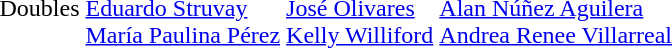<table>
<tr>
<td>Doubles</td>
<td><br><a href='#'>Eduardo Struvay</a><br><a href='#'>María Paulina Pérez</a></td>
<td><br><a href='#'>José Olivares</a><br><a href='#'>Kelly Williford</a></td>
<td><br><a href='#'>Alan Núñez Aguilera</a><br><a href='#'>Andrea Renee Villarreal</a></td>
</tr>
</table>
